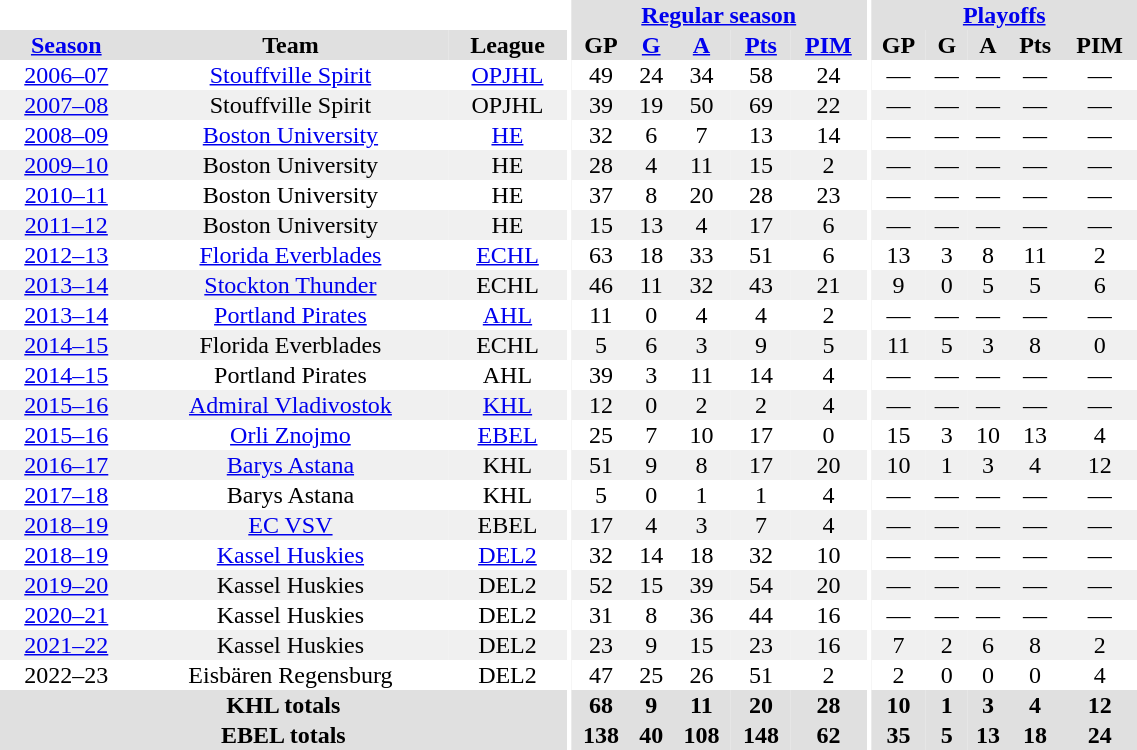<table border="0" cellpadding="1" cellspacing="0" style="width:60%; text-align:center;">
<tr bgcolor="#e0e0e0">
<th colspan="3" bgcolor="#ffffff"></th>
<th rowspan="100" bgcolor="#ffffff"></th>
<th colspan="5" bgcolor="#e0e0e0"><a href='#'>Regular season</a></th>
<th rowspan="100" bgcolor="#ffffff"></th>
<th colspan="5" bgcolor="#e0e0e0"><a href='#'>Playoffs</a></th>
</tr>
<tr bgcolor="#e0e0e0">
<th><a href='#'>Season</a></th>
<th>Team</th>
<th>League</th>
<th>GP</th>
<th><a href='#'>G</a></th>
<th><a href='#'>A</a></th>
<th><a href='#'>Pts</a></th>
<th><a href='#'>PIM</a></th>
<th>GP</th>
<th>G</th>
<th>A</th>
<th>Pts</th>
<th>PIM</th>
</tr>
<tr>
<td><a href='#'>2006–07</a></td>
<td><a href='#'>Stouffville Spirit</a></td>
<td><a href='#'>OPJHL</a></td>
<td>49</td>
<td>24</td>
<td>34</td>
<td>58</td>
<td>24</td>
<td>—</td>
<td>—</td>
<td>—</td>
<td>—</td>
<td>—</td>
</tr>
<tr bgcolor="#f0f0f0">
<td><a href='#'>2007–08</a></td>
<td>Stouffville Spirit</td>
<td>OPJHL</td>
<td>39</td>
<td>19</td>
<td>50</td>
<td>69</td>
<td>22</td>
<td>—</td>
<td>—</td>
<td>—</td>
<td>—</td>
<td>—</td>
</tr>
<tr>
<td><a href='#'>2008–09</a></td>
<td><a href='#'>Boston University</a></td>
<td><a href='#'>HE</a></td>
<td>32</td>
<td>6</td>
<td>7</td>
<td>13</td>
<td>14</td>
<td>—</td>
<td>—</td>
<td>—</td>
<td>—</td>
<td>—</td>
</tr>
<tr bgcolor="#f0f0f0">
<td><a href='#'>2009–10</a></td>
<td>Boston University</td>
<td>HE</td>
<td>28</td>
<td>4</td>
<td>11</td>
<td>15</td>
<td>2</td>
<td>—</td>
<td>—</td>
<td>—</td>
<td>—</td>
<td>—</td>
</tr>
<tr>
<td><a href='#'>2010–11</a></td>
<td>Boston University</td>
<td>HE</td>
<td>37</td>
<td>8</td>
<td>20</td>
<td>28</td>
<td>23</td>
<td>—</td>
<td>—</td>
<td>—</td>
<td>—</td>
<td>—</td>
</tr>
<tr bgcolor="#f0f0f0">
<td><a href='#'>2011–12</a></td>
<td>Boston University</td>
<td>HE</td>
<td>15</td>
<td>13</td>
<td>4</td>
<td>17</td>
<td>6</td>
<td>—</td>
<td>—</td>
<td>—</td>
<td>—</td>
<td>—</td>
</tr>
<tr>
<td><a href='#'>2012–13</a></td>
<td><a href='#'>Florida Everblades</a></td>
<td><a href='#'>ECHL</a></td>
<td>63</td>
<td>18</td>
<td>33</td>
<td>51</td>
<td>6</td>
<td>13</td>
<td>3</td>
<td>8</td>
<td>11</td>
<td>2</td>
</tr>
<tr bgcolor="#f0f0f0">
<td><a href='#'>2013–14</a></td>
<td><a href='#'>Stockton Thunder</a></td>
<td>ECHL</td>
<td>46</td>
<td>11</td>
<td>32</td>
<td>43</td>
<td>21</td>
<td>9</td>
<td>0</td>
<td>5</td>
<td>5</td>
<td>6</td>
</tr>
<tr>
<td><a href='#'>2013–14</a></td>
<td><a href='#'>Portland Pirates</a></td>
<td><a href='#'>AHL</a></td>
<td>11</td>
<td>0</td>
<td>4</td>
<td>4</td>
<td>2</td>
<td>—</td>
<td>—</td>
<td>—</td>
<td>—</td>
<td>—</td>
</tr>
<tr bgcolor="#f0f0f0">
<td><a href='#'>2014–15</a></td>
<td>Florida Everblades</td>
<td>ECHL</td>
<td>5</td>
<td>6</td>
<td>3</td>
<td>9</td>
<td>5</td>
<td>11</td>
<td>5</td>
<td>3</td>
<td>8</td>
<td>0</td>
</tr>
<tr>
<td><a href='#'>2014–15</a></td>
<td>Portland Pirates</td>
<td>AHL</td>
<td>39</td>
<td>3</td>
<td>11</td>
<td>14</td>
<td>4</td>
<td>—</td>
<td>—</td>
<td>—</td>
<td>—</td>
<td>—</td>
</tr>
<tr bgcolor="#f0f0f0">
<td><a href='#'>2015–16</a></td>
<td><a href='#'>Admiral Vladivostok</a></td>
<td><a href='#'>KHL</a></td>
<td>12</td>
<td>0</td>
<td>2</td>
<td>2</td>
<td>4</td>
<td>—</td>
<td>—</td>
<td>—</td>
<td>—</td>
<td>—</td>
</tr>
<tr>
<td><a href='#'>2015–16</a></td>
<td><a href='#'>Orli Znojmo</a></td>
<td><a href='#'>EBEL</a></td>
<td>25</td>
<td>7</td>
<td>10</td>
<td>17</td>
<td>0</td>
<td>15</td>
<td>3</td>
<td>10</td>
<td>13</td>
<td>4</td>
</tr>
<tr bgcolor="#f0f0f0">
<td><a href='#'>2016–17</a></td>
<td><a href='#'>Barys Astana</a></td>
<td>KHL</td>
<td>51</td>
<td>9</td>
<td>8</td>
<td>17</td>
<td>20</td>
<td>10</td>
<td>1</td>
<td>3</td>
<td>4</td>
<td>12</td>
</tr>
<tr>
<td><a href='#'>2017–18</a></td>
<td>Barys Astana</td>
<td>KHL</td>
<td>5</td>
<td>0</td>
<td>1</td>
<td>1</td>
<td>4</td>
<td>—</td>
<td>—</td>
<td>—</td>
<td>—</td>
<td>—</td>
</tr>
<tr bgcolor="#f0f0f0">
<td><a href='#'>2018–19</a></td>
<td><a href='#'>EC VSV</a></td>
<td>EBEL</td>
<td>17</td>
<td>4</td>
<td>3</td>
<td>7</td>
<td>4</td>
<td>—</td>
<td>—</td>
<td>—</td>
<td>—</td>
<td>—</td>
</tr>
<tr>
<td><a href='#'>2018–19</a></td>
<td><a href='#'>Kassel Huskies</a></td>
<td><a href='#'>DEL2</a></td>
<td>32</td>
<td>14</td>
<td>18</td>
<td>32</td>
<td>10</td>
<td>—</td>
<td>—</td>
<td>—</td>
<td>—</td>
<td>—</td>
</tr>
<tr bgcolor="#f0f0f0">
<td><a href='#'>2019–20</a></td>
<td>Kassel Huskies</td>
<td>DEL2</td>
<td>52</td>
<td>15</td>
<td>39</td>
<td>54</td>
<td>20</td>
<td>—</td>
<td>—</td>
<td>—</td>
<td>—</td>
<td>—</td>
</tr>
<tr>
<td><a href='#'>2020–21</a></td>
<td>Kassel Huskies</td>
<td>DEL2</td>
<td>31</td>
<td>8</td>
<td>36</td>
<td>44</td>
<td>16</td>
<td>—</td>
<td>—</td>
<td>—</td>
<td>—</td>
<td>—</td>
</tr>
<tr bgcolor="#f0f0f0">
<td><a href='#'>2021–22</a></td>
<td>Kassel Huskies</td>
<td>DEL2</td>
<td>23</td>
<td>9</td>
<td>15</td>
<td>23</td>
<td>16</td>
<td>7</td>
<td>2</td>
<td>6</td>
<td>8</td>
<td>2</td>
</tr>
<tr>
<td>2022–23</td>
<td>Eisbären Regensburg</td>
<td>DEL2</td>
<td>47</td>
<td>25</td>
<td>26</td>
<td>51</td>
<td>2</td>
<td>2</td>
<td>0</td>
<td>0</td>
<td>0</td>
<td>4</td>
</tr>
<tr bgcolor="#e0e0e0">
<th colspan="3">KHL totals</th>
<th>68</th>
<th>9</th>
<th>11</th>
<th>20</th>
<th>28</th>
<th>10</th>
<th>1</th>
<th>3</th>
<th>4</th>
<th>12</th>
</tr>
<tr bgcolor="#e0e0e0">
<th colspan="3">EBEL totals</th>
<th>138</th>
<th>40</th>
<th>108</th>
<th>148</th>
<th>62</th>
<th>35</th>
<th>5</th>
<th>13</th>
<th>18</th>
<th>24</th>
</tr>
</table>
